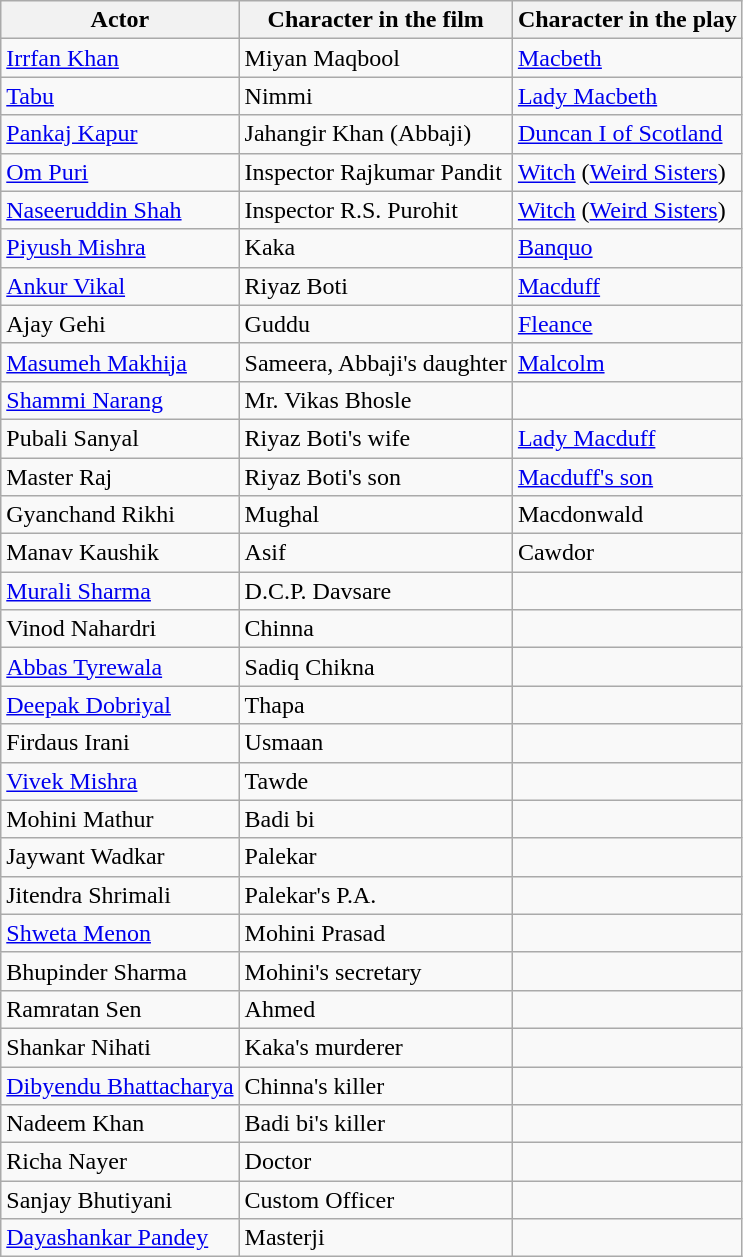<table class="wikitable">
<tr>
<th>Actor</th>
<th>Character in the film</th>
<th>Character in the play</th>
</tr>
<tr>
<td><a href='#'>Irrfan Khan</a></td>
<td>Miyan Maqbool</td>
<td><a href='#'>Macbeth</a></td>
</tr>
<tr>
<td><a href='#'>Tabu</a></td>
<td>Nimmi</td>
<td><a href='#'>Lady Macbeth</a></td>
</tr>
<tr>
<td><a href='#'>Pankaj Kapur</a></td>
<td>Jahangir Khan (Abbaji)</td>
<td><a href='#'>Duncan I of Scotland</a></td>
</tr>
<tr>
<td><a href='#'>Om Puri</a></td>
<td>Inspector Rajkumar Pandit</td>
<td><a href='#'>Witch</a> (<a href='#'>Weird Sisters</a>)</td>
</tr>
<tr>
<td><a href='#'>Naseeruddin Shah</a></td>
<td>Inspector R.S. Purohit</td>
<td><a href='#'>Witch</a> (<a href='#'>Weird Sisters</a>)</td>
</tr>
<tr>
<td><a href='#'>Piyush Mishra</a></td>
<td>Kaka</td>
<td><a href='#'>Banquo</a></td>
</tr>
<tr>
<td><a href='#'>Ankur Vikal</a></td>
<td>Riyaz Boti</td>
<td><a href='#'>Macduff</a></td>
</tr>
<tr>
<td>Ajay Gehi</td>
<td>Guddu</td>
<td><a href='#'>Fleance</a></td>
</tr>
<tr>
<td><a href='#'>Masumeh Makhija</a></td>
<td>Sameera, Abbaji's daughter</td>
<td><a href='#'>Malcolm</a></td>
</tr>
<tr>
<td><a href='#'>Shammi Narang</a></td>
<td>Mr. Vikas Bhosle</td>
<td></td>
</tr>
<tr>
<td>Pubali Sanyal</td>
<td>Riyaz Boti's wife</td>
<td><a href='#'>Lady Macduff</a></td>
</tr>
<tr>
<td>Master Raj</td>
<td>Riyaz Boti's son</td>
<td><a href='#'>Macduff's son</a></td>
</tr>
<tr>
<td>Gyanchand Rikhi</td>
<td>Mughal</td>
<td>Macdonwald</td>
</tr>
<tr>
<td>Manav Kaushik</td>
<td>Asif</td>
<td>Cawdor</td>
</tr>
<tr>
<td><a href='#'>Murali Sharma</a></td>
<td>D.C.P. Davsare</td>
<td></td>
</tr>
<tr>
<td>Vinod Nahardri</td>
<td>Chinna</td>
<td></td>
</tr>
<tr>
<td><a href='#'>Abbas Tyrewala</a></td>
<td>Sadiq Chikna</td>
<td></td>
</tr>
<tr>
<td><a href='#'>Deepak Dobriyal</a></td>
<td>Thapa</td>
<td></td>
</tr>
<tr>
<td>Firdaus Irani</td>
<td>Usmaan</td>
<td></td>
</tr>
<tr>
<td><a href='#'>Vivek Mishra</a></td>
<td>Tawde</td>
<td></td>
</tr>
<tr>
<td>Mohini Mathur</td>
<td>Badi bi</td>
<td></td>
</tr>
<tr>
<td>Jaywant Wadkar</td>
<td>Palekar</td>
<td></td>
</tr>
<tr>
<td>Jitendra Shrimali</td>
<td>Palekar's P.A.</td>
<td></td>
</tr>
<tr>
<td><a href='#'>Shweta Menon</a></td>
<td>Mohini Prasad</td>
<td></td>
</tr>
<tr>
<td>Bhupinder Sharma</td>
<td>Mohini's secretary</td>
<td></td>
</tr>
<tr>
<td>Ramratan Sen</td>
<td>Ahmed</td>
<td></td>
</tr>
<tr>
<td>Shankar Nihati</td>
<td>Kaka's murderer</td>
<td></td>
</tr>
<tr>
<td><a href='#'>Dibyendu Bhattacharya</a></td>
<td>Chinna's killer</td>
<td></td>
</tr>
<tr>
<td Nadeem Khan (actor)>Nadeem Khan</td>
<td>Badi bi's killer</td>
<td></td>
</tr>
<tr>
<td>Richa Nayer</td>
<td>Doctor</td>
<td></td>
</tr>
<tr>
<td>Sanjay Bhutiyani</td>
<td>Custom Officer</td>
<td></td>
</tr>
<tr>
<td><a href='#'>Dayashankar Pandey</a></td>
<td>Masterji</td>
<td></td>
</tr>
</table>
